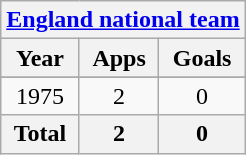<table class="wikitable" style="text-align:center">
<tr>
<th colspan=3><a href='#'>England national team</a></th>
</tr>
<tr>
<th>Year</th>
<th>Apps</th>
<th>Goals</th>
</tr>
<tr>
</tr>
<tr>
<td>1975</td>
<td>2</td>
<td>0</td>
</tr>
<tr>
<th>Total</th>
<th>2</th>
<th>0</th>
</tr>
</table>
